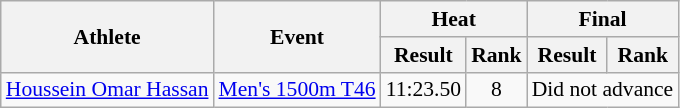<table class=wikitable style="font-size:90%">
<tr>
<th rowspan="2">Athlete</th>
<th rowspan="2">Event</th>
<th colspan="2">Heat</th>
<th colspan="2">Final</th>
</tr>
<tr>
<th>Result</th>
<th>Rank</th>
<th>Result</th>
<th>Rank</th>
</tr>
<tr>
<td><a href='#'>Houssein Omar Hassan</a></td>
<td><a href='#'>Men's 1500m T46</a></td>
<td align="center">11:23.50</td>
<td align="center">8</td>
<td align="center" colspan=2>Did not advance</td>
</tr>
</table>
